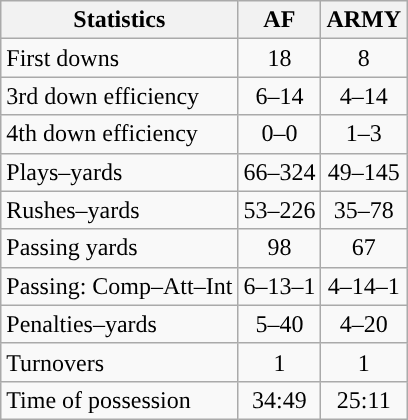<table class="wikitable">
<tr>
<th>Statistics</th>
<th>AF</th>
<th>ARMY</th>
</tr>
<tr>
<td>First downs</td>
<td align=center>18</td>
<td align=center>8</td>
</tr>
<tr>
<td>3rd down efficiency</td>
<td align=center>6–14</td>
<td align=center>4–14</td>
</tr>
<tr>
<td>4th down efficiency</td>
<td align=center>0–0</td>
<td align=center>1–3</td>
</tr>
<tr>
<td>Plays–yards</td>
<td align=center>66–324</td>
<td align=center>49–145</td>
</tr>
<tr>
<td>Rushes–yards</td>
<td align=center>53–226</td>
<td align=center>35–78</td>
</tr>
<tr>
<td>Passing yards</td>
<td align=center>98</td>
<td align=center>67</td>
</tr>
<tr>
<td>Passing: Comp–Att–Int</td>
<td align=center>6–13–1</td>
<td align=center>4–14–1</td>
</tr>
<tr>
<td>Penalties–yards</td>
<td align=center>5–40</td>
<td align=center>4–20</td>
</tr>
<tr>
<td>Turnovers</td>
<td align=center>1</td>
<td align=center>1</td>
</tr>
<tr>
<td>Time of possession</td>
<td align=center>34:49</td>
<td align=center>25:11</td>
</tr>
</table>
